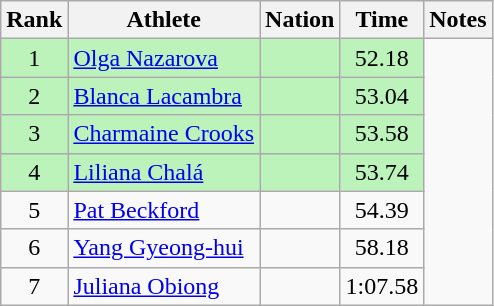<table class="wikitable sortable" style="text-align:center">
<tr>
<th>Rank</th>
<th>Athlete</th>
<th>Nation</th>
<th>Time</th>
<th>Notes</th>
</tr>
<tr style="background:#bbf3bb;">
<td>1</td>
<td align=left><a href='#'>Olga Nazarova</a></td>
<td align=left></td>
<td>52.18</td>
</tr>
<tr style="background:#bbf3bb;">
<td>2</td>
<td align=left><a href='#'>Blanca Lacambra</a></td>
<td align=left></td>
<td>53.04</td>
</tr>
<tr style="background:#bbf3bb;">
<td>3</td>
<td align=left><a href='#'>Charmaine Crooks</a></td>
<td align=left></td>
<td>53.58</td>
</tr>
<tr style="background:#bbf3bb;">
<td>4</td>
<td align=left><a href='#'>Liliana Chalá</a></td>
<td align=left></td>
<td>53.74</td>
</tr>
<tr>
<td>5</td>
<td align=left><a href='#'>Pat Beckford</a></td>
<td align=left></td>
<td>54.39</td>
</tr>
<tr>
<td>6</td>
<td align=left><a href='#'>Yang Gyeong-hui</a></td>
<td align=left></td>
<td>58.18</td>
</tr>
<tr>
<td>7</td>
<td align=left><a href='#'>Juliana Obiong</a></td>
<td align=left></td>
<td>1:07.58</td>
</tr>
</table>
